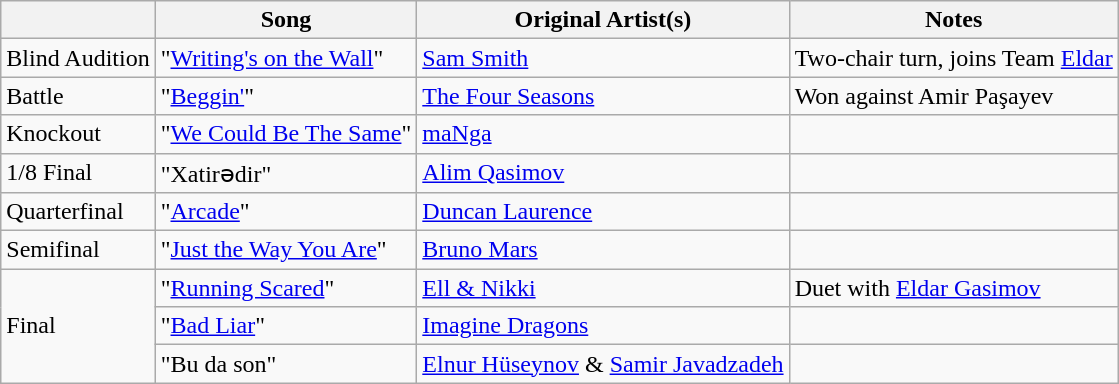<table class="wikitable mw-collapsible">
<tr>
<th></th>
<th>Song</th>
<th>Original Artist(s)</th>
<th>Notes</th>
</tr>
<tr>
<td>Blind Audition</td>
<td>"<a href='#'>Writing's on the Wall</a>"</td>
<td><a href='#'>Sam Smith</a></td>
<td>Two-chair turn, joins Team <a href='#'>Eldar</a></td>
</tr>
<tr>
<td>Battle</td>
<td>"<a href='#'>Beggin'</a>"</td>
<td><a href='#'>The Four Seasons</a></td>
<td>Won against Amir Paşayev</td>
</tr>
<tr>
<td>Knockout</td>
<td>"<a href='#'>We Could Be The Same</a>"</td>
<td><a href='#'>maNga</a></td>
<td></td>
</tr>
<tr>
<td>1/8 Final</td>
<td>"Xatirədir"</td>
<td><a href='#'>Alim Qasimov</a></td>
<td></td>
</tr>
<tr>
<td>Quarterfinal</td>
<td>"<a href='#'>Arcade</a>"</td>
<td><a href='#'>Duncan Laurence</a></td>
<td></td>
</tr>
<tr>
<td>Semifinal</td>
<td>"<a href='#'>Just the Way You Are</a>"</td>
<td><a href='#'>Bruno Mars</a></td>
<td></td>
</tr>
<tr>
<td rowspan="3">Final</td>
<td>"<a href='#'>Running Scared</a>"</td>
<td><a href='#'>Ell & Nikki</a></td>
<td>Duet with <a href='#'>Eldar Gasimov</a></td>
</tr>
<tr>
<td>"<a href='#'>Bad Liar</a>"</td>
<td><a href='#'>Imagine Dragons</a></td>
<td></td>
</tr>
<tr>
<td>"Bu da son"</td>
<td><a href='#'>Elnur Hüseynov</a> & <a href='#'>Samir Javadzadeh</a></td>
<td></td>
</tr>
</table>
